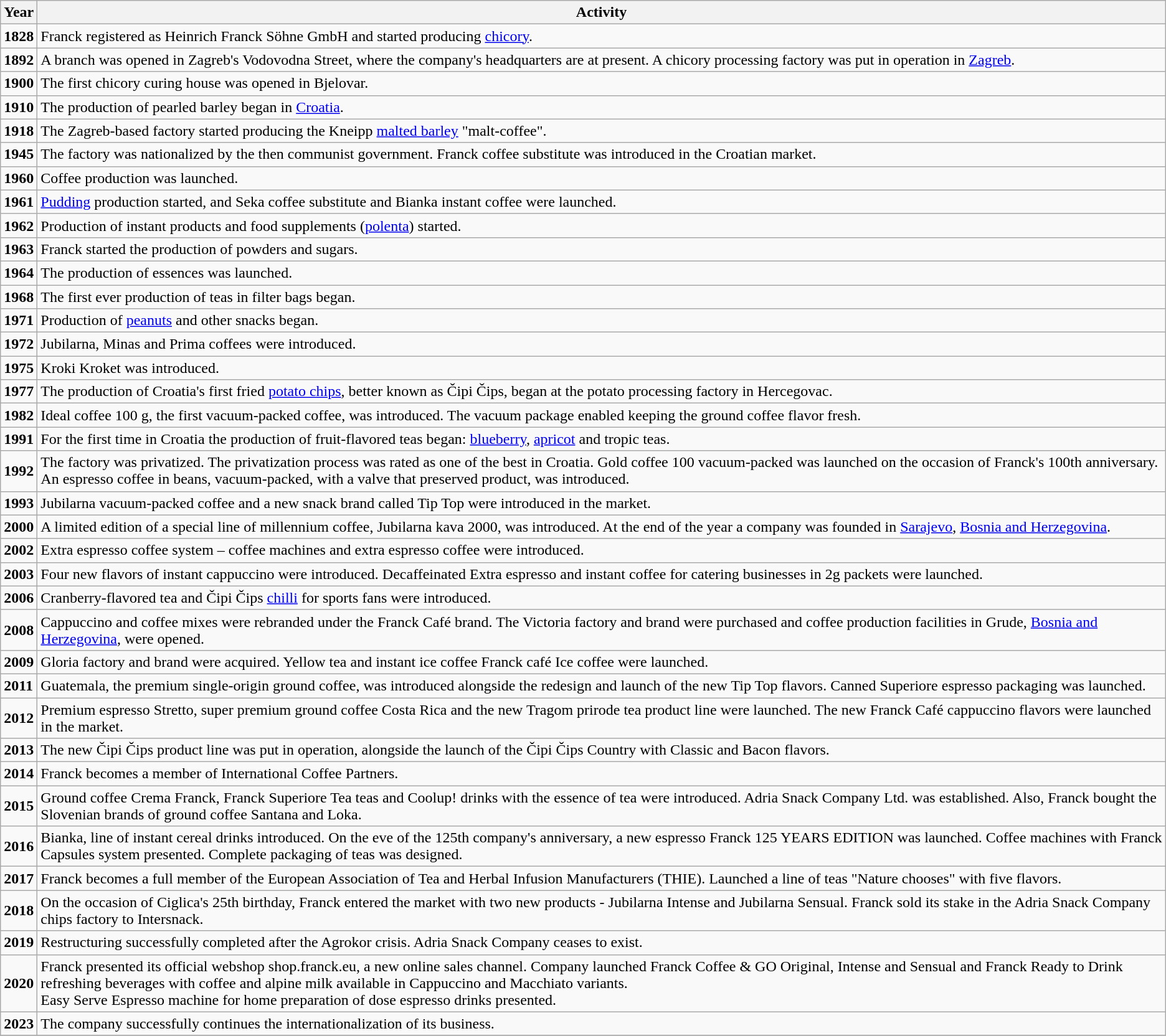<table class="wikitable">
<tr>
<th>Year</th>
<th>Activity</th>
</tr>
<tr>
<td><strong>1828</strong></td>
<td>Franck registered as Heinrich Franck Söhne GmbH and started producing <a href='#'>chicory</a>.</td>
</tr>
<tr>
<td><strong>1892</strong></td>
<td>A branch was opened in Zagreb's Vodovodna Street, where the company's headquarters are at present. A chicory processing factory was put in operation in <a href='#'>Zagreb</a>.</td>
</tr>
<tr>
<td><strong>1900</strong></td>
<td>The first chicory curing house was opened in Bjelovar.</td>
</tr>
<tr>
<td><strong>1910</strong></td>
<td>The production of pearled barley began in <a href='#'>Croatia</a>.</td>
</tr>
<tr>
<td><strong>1918</strong></td>
<td>The Zagreb-based factory started producing the Kneipp <a href='#'>malted barley</a> "malt-coffee".</td>
</tr>
<tr>
<td><strong>1945</strong></td>
<td>The factory was nationalized by the then communist government. Franck coffee substitute was introduced in the Croatian market.</td>
</tr>
<tr>
<td><strong>1960</strong></td>
<td>Coffee production was launched.</td>
</tr>
<tr>
<td><strong>1961</strong></td>
<td><a href='#'>Pudding</a> production started, and Seka coffee substitute and Bianka instant coffee were launched.</td>
</tr>
<tr>
<td><strong>1962</strong></td>
<td>Production of instant products and food supplements (<a href='#'>polenta</a>) started.</td>
</tr>
<tr>
<td><strong>1963</strong></td>
<td>Franck started the production of powders and sugars.</td>
</tr>
<tr>
<td><strong>1964</strong></td>
<td>The production of essences was launched.</td>
</tr>
<tr>
<td><strong>1968</strong></td>
<td>The first ever production of teas in filter bags began.</td>
</tr>
<tr>
<td><strong>1971</strong></td>
<td>Production of <a href='#'>peanuts</a> and other snacks began.</td>
</tr>
<tr>
<td><strong>1972</strong></td>
<td>Jubilarna, Minas and Prima coffees were introduced.</td>
</tr>
<tr>
<td><strong>1975</strong></td>
<td>Kroki Kroket was introduced.</td>
</tr>
<tr>
<td><strong>1977</strong></td>
<td>The production of Croatia's first fried <a href='#'>potato chips</a>, better known as Čipi Čips, began at the potato processing factory in Hercegovac.</td>
</tr>
<tr>
<td><strong>1982</strong></td>
<td>Ideal coffee 100 g, the first vacuum-packed coffee, was introduced. The vacuum package enabled keeping the ground coffee flavor fresh.</td>
</tr>
<tr>
<td><strong>1991</strong></td>
<td>For the first time in Croatia the production of fruit-flavored teas began: <a href='#'>blueberry</a>, <a href='#'>apricot</a> and tropic teas.</td>
</tr>
<tr>
<td><strong>1992</strong></td>
<td>The factory was privatized. The privatization process was rated as one of the best in Croatia. Gold coffee 100 vacuum-packed was launched on the occasion of Franck's 100th anniversary. An espresso coffee in beans, vacuum-packed, with a valve that preserved product, was introduced.</td>
</tr>
<tr>
<td><strong>1993</strong></td>
<td>Jubilarna vacuum-packed coffee and a new snack brand called Tip Top were introduced in the market.</td>
</tr>
<tr>
<td><strong>2000</strong></td>
<td>A limited edition of a special line of millennium coffee, Jubilarna kava 2000, was introduced. At the end of the year a company was founded in <a href='#'>Sarajevo</a>, <a href='#'>Bosnia and Herzegovina</a>.</td>
</tr>
<tr>
<td><strong>2002</strong></td>
<td>Extra espresso coffee system – coffee machines and extra espresso coffee were introduced.</td>
</tr>
<tr>
<td><strong>2003</strong></td>
<td>Four new flavors of instant cappuccino were introduced. Decaffeinated Extra espresso and instant coffee for catering businesses in 2g packets were launched.</td>
</tr>
<tr>
<td><strong>2006</strong></td>
<td>Cranberry-flavored tea and Čipi Čips <a href='#'>chilli</a> for sports fans were introduced.</td>
</tr>
<tr>
<td><strong>2008</strong></td>
<td>Cappuccino and coffee mixes were rebranded under the Franck Café brand. The Victoria factory and brand were purchased and coffee production facilities in Grude, <a href='#'>Bosnia and Herzegovina</a>, were opened.</td>
</tr>
<tr>
<td><strong>2009</strong></td>
<td>Gloria factory and brand were acquired. Yellow tea and instant ice coffee Franck café Ice coffee were launched.</td>
</tr>
<tr>
<td><strong>2011</strong></td>
<td>Guatemala, the premium single-origin ground coffee, was introduced alongside the redesign and launch of the new Tip Top flavors. Canned Superiore espresso packaging was launched.</td>
</tr>
<tr>
<td><strong>2012</strong></td>
<td>Premium espresso Stretto, super premium ground coffee Costa Rica and the new Tragom prirode tea product line were launched. The new Franck Café cappuccino flavors were launched in the market.</td>
</tr>
<tr>
<td><strong>2013</strong></td>
<td>The new Čipi Čips product line was put in operation, alongside the launch of the Čipi Čips Country with Classic and Bacon flavors.</td>
</tr>
<tr>
<td><strong>2014</strong></td>
<td>Franck becomes a member of International Coffee Partners.</td>
</tr>
<tr>
<td><strong>2015</strong></td>
<td>Ground coffee Crema Franck, Franck Superiore Tea teas and Coolup! drinks with the essence of tea were introduced. Adria Snack Company Ltd. was established. Also, Franck bought the Slovenian brands of ground coffee Santana and Loka.</td>
</tr>
<tr>
<td><strong>2016</strong></td>
<td>Bianka, line of instant cereal drinks introduced. On the eve of the 125th company's anniversary, a new espresso Franck 125 YEARS EDITION was launched. Coffee machines with Franck Capsules system presented. Complete packaging of teas was designed.</td>
</tr>
<tr>
<td><strong>2017</strong></td>
<td>Franck becomes a full member of the European Association of Tea and Herbal Infusion Manufacturers  (THIE). Launched a line of teas "Nature chooses" with five flavors.</td>
</tr>
<tr>
<td><strong>2018</strong></td>
<td>On the occasion of Ciglica's 25th birthday, Franck entered the market with two new products - Jubilarna Intense and Jubilarna Sensual. Franck sold its stake in the Adria Snack Company chips factory to Intersnack.</td>
</tr>
<tr>
<td><strong>2019</strong></td>
<td>Restructuring successfully completed after the Agrokor crisis. Adria Snack Company ceases to exist.</td>
</tr>
<tr>
<td><strong>2020</strong></td>
<td>Franck presented its official webshop shop.franck.eu, a new online sales channel. Company launched Franck Coffee & GO Original, Intense and Sensual and Franck Ready to Drink refreshing beverages with coffee and alpine milk available in Cappuccino and Macchiato variants.<br>Easy Serve Espresso machine for home preparation of dose espresso drinks presented.</td>
</tr>
<tr>
<td><strong>2023</strong></td>
<td>The company successfully continues the internationalization of its business.</td>
</tr>
<tr>
</tr>
</table>
